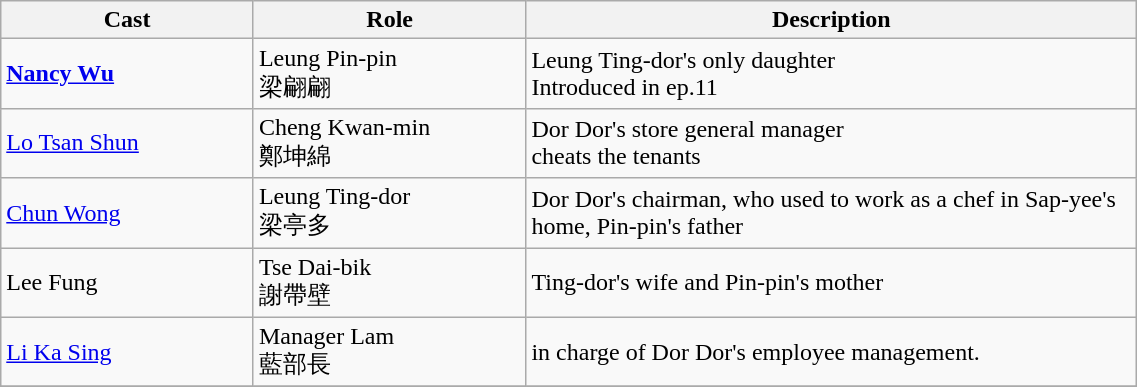<table class="wikitable" width="60%">
<tr>
<th style="width:6%">Cast</th>
<th style="width:6%">Role</th>
<th style="width:15%">Description</th>
</tr>
<tr>
<td><strong><a href='#'>Nancy Wu</a></strong></td>
<td>Leung Pin-pin<br>梁翩翩</td>
<td>Leung Ting-dor's only daughter<br>Introduced in ep.11</td>
</tr>
<tr>
<td><a href='#'>Lo Tsan Shun</a></td>
<td>Cheng Kwan-min<br>鄭坤綿</td>
<td>Dor Dor's store general manager<br>cheats the tenants</td>
</tr>
<tr>
<td><a href='#'>Chun Wong</a></td>
<td>Leung Ting-dor<br>梁亭多</td>
<td>Dor Dor's chairman, who used to work as a chef in Sap-yee's home, Pin-pin's father</td>
</tr>
<tr>
<td>Lee Fung</td>
<td>Tse Dai-bik<br>謝帶壁</td>
<td>Ting-dor's wife and Pin-pin's mother</td>
</tr>
<tr>
<td><a href='#'>Li Ka Sing</a></td>
<td>Manager Lam<br>藍部長</td>
<td>in charge of Dor Dor's employee management.</td>
</tr>
<tr>
</tr>
</table>
